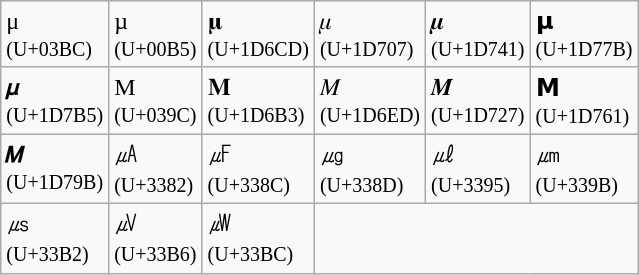<table class="wikitable">
<tr>
<td>μ<br><small>(U+03BC)</small></td>
<td>µ<br><small>(U+00B5)</small></td>
<td>𝛍<br><small>(U+1D6CD)</small></td>
<td>𝜇<br><small>(U+1D707)</small></td>
<td>𝝁<br><small>(U+1D741)</small></td>
<td>𝝻<br><small>(U+1D77B)</small></td>
</tr>
<tr>
<td>𝞵<br><small>(U+1D7B5)</small></td>
<td>Μ<br><small>(U+039C)</small></td>
<td>𝚳<br><small>(U+1D6B3)</small></td>
<td>𝛭<br><small>(U+1D6ED)</small></td>
<td>𝜧<br><small>(U+1D727)</small></td>
<td>𝝡<br><small>(U+1D761)</small></td>
</tr>
<tr>
<td>𝞛<br><small>(U+1D79B)</small></td>
<td>㎂<br><small>(U+3382)</small></td>
<td>㎌<br><small>(U+338C)</small></td>
<td>㎍<br><small>(U+338D)</small></td>
<td>㎕<br><small>(U+3395)</small></td>
<td>㎛<br><small>(U+339B)</small></td>
</tr>
<tr>
<td>㎲<br><small>(U+33B2)</small></td>
<td>㎶<br><small>(U+33B6)</small></td>
<td>㎼<br><small>(U+33BC)</small></td>
</tr>
</table>
